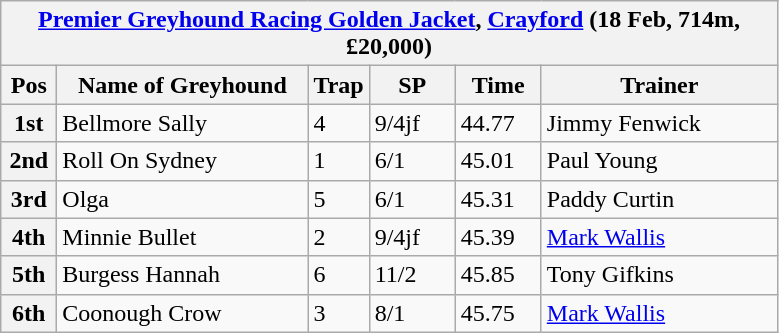<table class="wikitable">
<tr>
<th colspan="6"><a href='#'>Premier Greyhound Racing Golden Jacket</a>, <a href='#'>Crayford</a> (18 Feb, 714m, £20,000)</th>
</tr>
<tr>
<th width=30>Pos</th>
<th width=160>Name of Greyhound</th>
<th width=30>Trap</th>
<th width=50>SP</th>
<th width=50>Time</th>
<th width=150>Trainer</th>
</tr>
<tr>
<th>1st</th>
<td>Bellmore Sally</td>
<td>4</td>
<td>9/4jf</td>
<td>44.77</td>
<td>Jimmy Fenwick</td>
</tr>
<tr>
<th>2nd</th>
<td>Roll On Sydney</td>
<td>1</td>
<td>6/1</td>
<td>45.01</td>
<td>Paul Young</td>
</tr>
<tr>
<th>3rd</th>
<td>Olga</td>
<td>5</td>
<td>6/1</td>
<td>45.31</td>
<td>Paddy Curtin</td>
</tr>
<tr>
<th>4th</th>
<td>Minnie Bullet</td>
<td>2</td>
<td>9/4jf</td>
<td>45.39</td>
<td><a href='#'>Mark Wallis</a></td>
</tr>
<tr>
<th>5th</th>
<td>Burgess Hannah</td>
<td>6</td>
<td>11/2</td>
<td>45.85</td>
<td>Tony Gifkins</td>
</tr>
<tr>
<th>6th</th>
<td>Coonough Crow</td>
<td>3</td>
<td>8/1</td>
<td>45.75</td>
<td><a href='#'>Mark Wallis</a></td>
</tr>
</table>
